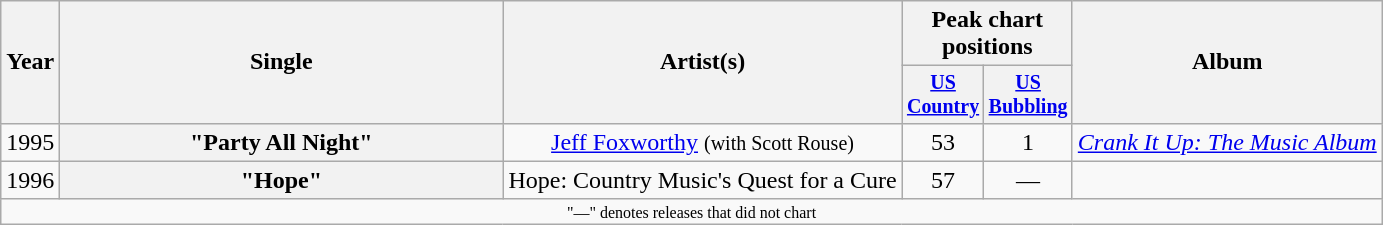<table class="wikitable plainrowheaders" style="text-align:center;">
<tr>
<th rowspan="2">Year</th>
<th rowspan="2" style="width:18em;">Single</th>
<th rowspan="2">Artist(s)</th>
<th colspan="2">Peak chart<br>positions</th>
<th rowspan="2">Album</th>
</tr>
<tr style="font-size:smaller;">
<th width="45"><a href='#'>US Country</a><br></th>
<th width="45"><a href='#'>US Bubbling</a><br></th>
</tr>
<tr>
<td>1995</td>
<th scope="row">"Party All Night"</th>
<td><a href='#'>Jeff Foxworthy</a> <small>(with Scott Rouse)</small></td>
<td>53</td>
<td>1</td>
<td align="left"><em><a href='#'>Crank It Up: The Music Album</a></em></td>
</tr>
<tr>
<td>1996</td>
<th scope="row">"Hope"</th>
<td>Hope: Country Music's Quest for a Cure</td>
<td>57</td>
<td>—</td>
<td></td>
</tr>
<tr>
<td colspan="6" style="font-size:8pt">"—" denotes releases that did not chart</td>
</tr>
</table>
